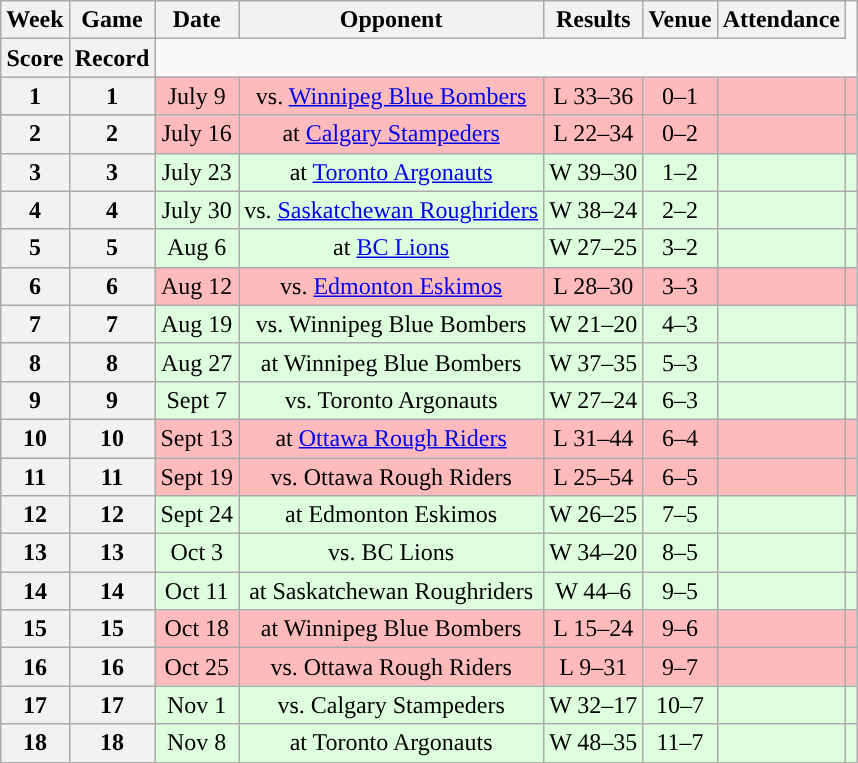<table class="wikitable" style="text-align:center">
<tr>
<th>Week</th>
<th>Game</th>
<th>Date</th>
<th>Opponent</th>
<th>Results</th>
<th>Venue</th>
<th>Attendance</th>
</tr>
<tr>
<th>Score</th>
<th>Record</th>
</tr>
<tr style="background:#ffbbbb">
<th>1</th>
<th>1</th>
<td>July 9</td>
<td>vs. <a href='#'>Winnipeg Blue Bombers</a></td>
<td>L 33–36</td>
<td>0–1</td>
<td></td>
<td></td>
</tr>
<tr style="background:#ffbbbb">
<th>2</th>
<th>2</th>
<td>July 16</td>
<td>at <a href='#'>Calgary Stampeders</a></td>
<td>L 22–34</td>
<td>0–2</td>
<td></td>
<td></td>
</tr>
<tr style="background:#ddffdd">
<th>3</th>
<th>3</th>
<td>July 23</td>
<td>at <a href='#'>Toronto Argonauts</a></td>
<td>W 39–30</td>
<td>1–2</td>
<td></td>
<td></td>
</tr>
<tr style="background:#ddffdd">
<th>4</th>
<th>4</th>
<td>July 30</td>
<td>vs. <a href='#'>Saskatchewan Roughriders</a></td>
<td>W 38–24</td>
<td>2–2</td>
<td></td>
<td></td>
</tr>
<tr style="background:#ddffdd">
<th>5</th>
<th>5</th>
<td>Aug 6</td>
<td>at <a href='#'>BC Lions</a></td>
<td>W 27–25</td>
<td>3–2</td>
<td></td>
<td></td>
</tr>
<tr style="background:#ffbbbb">
<th>6</th>
<th>6</th>
<td>Aug 12</td>
<td>vs. <a href='#'>Edmonton Eskimos</a></td>
<td>L 28–30</td>
<td>3–3</td>
<td></td>
<td></td>
</tr>
<tr style="background:#ddffdd">
<th>7</th>
<th>7</th>
<td>Aug 19</td>
<td>vs. Winnipeg Blue Bombers</td>
<td>W 21–20</td>
<td>4–3</td>
<td></td>
<td></td>
</tr>
<tr style="background:#ddffdd">
<th>8</th>
<th>8</th>
<td>Aug 27</td>
<td>at Winnipeg Blue Bombers</td>
<td>W 37–35</td>
<td>5–3</td>
<td></td>
<td></td>
</tr>
<tr style="background:#ddffdd">
<th>9</th>
<th>9</th>
<td>Sept 7</td>
<td>vs. Toronto Argonauts</td>
<td>W 27–24</td>
<td>6–3</td>
<td></td>
<td></td>
</tr>
<tr style="background:#ffbbbb">
<th>10</th>
<th>10</th>
<td>Sept 13</td>
<td>at <a href='#'>Ottawa Rough Riders</a></td>
<td>L 31–44</td>
<td>6–4</td>
<td></td>
<td></td>
</tr>
<tr style="background:#ffbbbb">
<th>11</th>
<th>11</th>
<td>Sept 19</td>
<td>vs. Ottawa Rough Riders</td>
<td>L 25–54</td>
<td>6–5</td>
<td></td>
<td></td>
</tr>
<tr style="background:#ddffdd">
<th>12</th>
<th>12</th>
<td>Sept 24</td>
<td>at Edmonton Eskimos</td>
<td>W 26–25</td>
<td>7–5</td>
<td></td>
<td></td>
</tr>
<tr style="background:#ddffdd">
<th>13</th>
<th>13</th>
<td>Oct 3</td>
<td>vs. BC Lions</td>
<td>W 34–20</td>
<td>8–5</td>
<td></td>
<td></td>
</tr>
<tr style="background:#ddffdd">
<th>14</th>
<th>14</th>
<td>Oct 11</td>
<td>at Saskatchewan Roughriders</td>
<td>W 44–6</td>
<td>9–5</td>
<td></td>
<td></td>
</tr>
<tr style="background:#ffbbbb">
<th>15</th>
<th>15</th>
<td>Oct 18</td>
<td>at Winnipeg Blue Bombers</td>
<td>L 15–24</td>
<td>9–6</td>
<td></td>
<td></td>
</tr>
<tr style="background:#ffbbbb">
<th>16</th>
<th>16</th>
<td>Oct 25</td>
<td>vs. Ottawa Rough Riders</td>
<td>L 9–31</td>
<td>9–7</td>
<td></td>
<td></td>
</tr>
<tr style="background:#ddffdd">
<th>17</th>
<th>17</th>
<td>Nov 1</td>
<td>vs. Calgary Stampeders</td>
<td>W 32–17</td>
<td>10–7</td>
<td></td>
<td></td>
</tr>
<tr style="background:#ddffdd">
<th>18</th>
<th>18</th>
<td>Nov 8</td>
<td>at Toronto Argonauts</td>
<td>W 48–35</td>
<td>11–7</td>
<td></td>
<td></td>
</tr>
</table>
